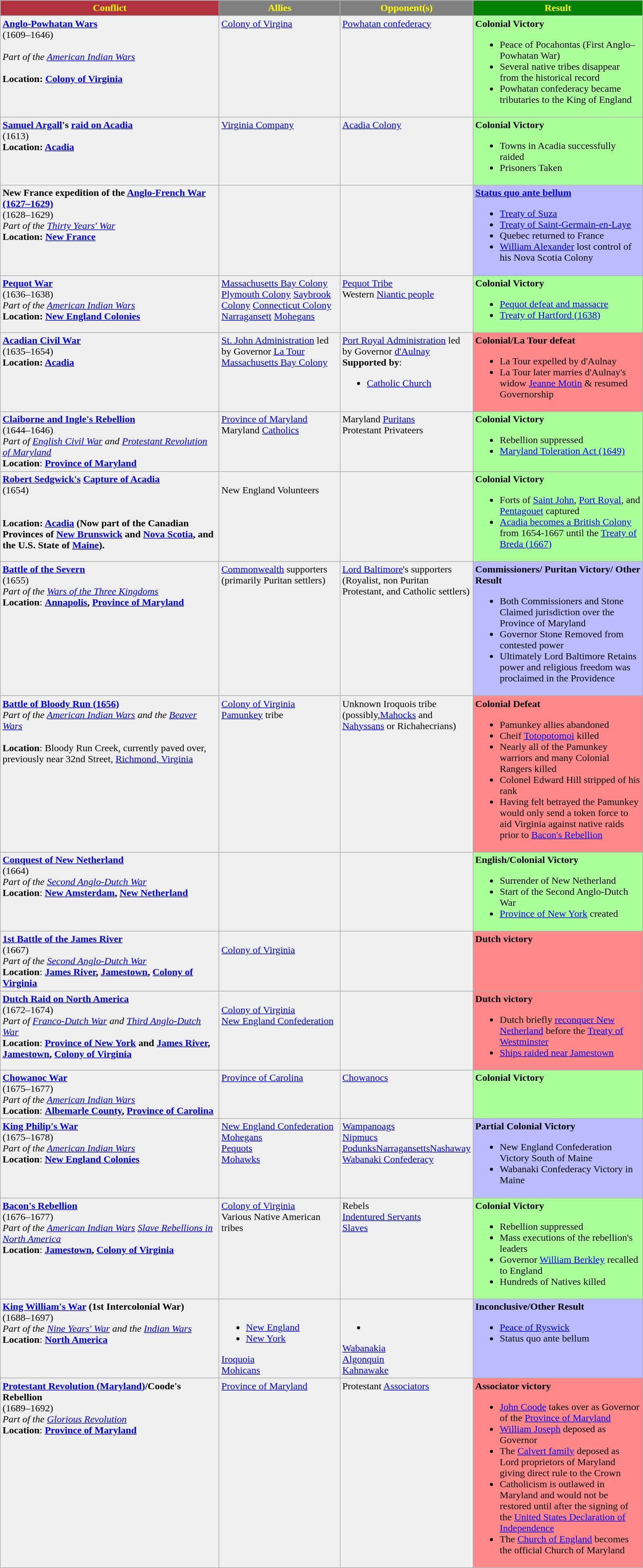<table class="wikitable sticky-header">
<tr style="vertical-align:top; color:yellow;">
<th style="background:#b0313f; width:350px;"><span>Conflict</span></th>
<th style="background:gray; width:190px;"><span>Allies</span></th>
<th style="background:gray; width:180px;"><span>Opponent(s)</span></th>
<th style="background:green; width:270px;"><span>Result</span></th>
</tr>
<tr style="vertical-align: top;">
<td style="background:#efefef"><strong><a href='#'>Anglo-Powhatan Wars</a></strong><br>(1609–1646)<br><br><em>Part of the <a href='#'>American Indian Wars</a></em><br><br><strong>Location:</strong> <strong><a href='#'>Colony of Virginia</a></strong><br></td>
<td style="background:#efefef"><a href='#'>Colony of Virgina</a></td>
<td style="background:#efefef"><a href='#'>Powhatan confederacy</a></td>
<td style="background:#AF9"><strong>Colonial Victory</strong><br><ul><li>Peace of Pocahontas (First Anglo–Powhatan War)</li><li>Several native tribes disappear from the historical record</li><li>Powhatan confederacy became tributaries to the King of England</li></ul></td>
</tr>
<tr style="vertical-align: top;">
<td style="background:#efefef"><strong><a href='#'>Samuel Argall</a>'s <a href='#'>raid on Acadia</a></strong><br>(1613)<br><strong>Location: <a href='#'>Acadia</a></strong>
</td>
<td style="background:#efefef"><a href='#'>Virginia Company</a></td>
<td style="background:#efefef"><a href='#'>Acadia Colony</a></td>
<td style="background:#AF9"><strong>Colonial Victory</strong><br><ul><li>Towns in Acadia successfully raided</li><li>Prisoners Taken</li></ul></td>
</tr>
<tr style="vertical-align: top;">
<td style="background:#efefef"><strong>New France expedition of the <a href='#'>Anglo-French War (1627–1629)</a></strong><br>(1628–1629)<br><em>Part of the <a href='#'>Thirty Years' War</a></em><br><strong>Location: <a href='#'>New France</a></strong>
</td>
<td style="background:#efefef"></td>
<td style="background:#efefef"></td>
<td style="Background:#BBF"><strong><a href='#'>Status quo ante bellum</a></strong><br><ul><li><a href='#'>Treaty of Suza</a></li><li><a href='#'>Treaty of Saint-Germain-en-Laye</a></li><li>Quebec returned to France</li><li><a href='#'>William Alexander</a> lost control of his Nova Scotia Colony</li></ul></td>
</tr>
<tr style="vertical-align: top;">
<td style="background:#efefef"><strong><a href='#'>Pequot War</a></strong><br>(1636–1638)<br><em>Part of the <a href='#'>American Indian Wars</a></em><br><strong>Location:</strong> <strong><a href='#'>New England Colonies</a></strong><br></td>
<td style="background:#efefef"><a href='#'>Massachusetts Bay Colony</a><br><a href='#'>Plymouth Colony</a>
<a href='#'>Saybrook Colony</a>
<a href='#'>Connecticut Colony</a>
<a href='#'>Narragansett</a> 
<a href='#'>Mohegans</a></td>
<td style="background:#efefef"><a href='#'>Pequot Tribe</a><br>Western <a href='#'>Niantic people</a></td>
<td style="background:#AF9"><strong>Colonial Victory</strong><br><ul><li><a href='#'>Pequot defeat and massacre</a></li><li><a href='#'>Treaty of Hartford (1638)</a></li></ul></td>
</tr>
<tr style="vertical-align: top;">
<td style="background:#efefef"><strong><a href='#'>Acadian Civil War</a></strong><br>(1635–1654)<br><strong>Location: <a href='#'>Acadia</a></strong>
</td>
<td style="background:#efefef"><a href='#'>St. John Administration</a> led by Governor <a href='#'>La Tour</a><br><a href='#'>Massachusetts Bay Colony</a></td>
<td style="background:#efefef"><a href='#'>Port Royal Administration</a> led by Governor <a href='#'>d'Aulnay</a><br><strong>Supported by</strong>:<ul><li><a href='#'>Catholic Church</a></li></ul></td>
<td style="background:#F88"><strong>Colonial/La Tour defeat</strong><br><ul><li>La Tour expelled by d'Aulnay</li><li>La Tour later marries d'Aulnay's widow <a href='#'>Jeanne Motin</a> & resumed Governorship</li></ul></td>
</tr>
<tr style="vertical-align: top;">
<td style="background:#efefef"><a href='#'><strong>Claiborne and Ingle's Rebellion</strong></a><br>(1644–1646)<br><em>Part of <a href='#'>English Civil War</a> and <a href='#'>Protestant Revolution of Maryland</a></em><br><strong>Location</strong>: <strong><a href='#'>Province of Maryland</a></strong></td>
<td style="background:#efefef"><a href='#'>Province of Maryland</a><br>Maryland <a href='#'>Catholics</a></td>
<td style="background:#efefef">Maryland <a href='#'>Puritans</a><br>Protestant Privateers</td>
<td style="background:#AF9"><strong>Colonial Victory</strong><br><ul><li>Rebellion suppressed</li><li><a href='#'>Maryland Toleration Act (1649)</a></li></ul></td>
</tr>
<tr style="vertical-align: top;">
<td style="background:#efefef"><strong><a href='#'>Robert Sedgwick's</a> <a href='#'>Capture of Acadia</a></strong><br>(1654)<br><br><br><strong>Location: <a href='#'>Acadia</a> (Now part of the Canadian Provinces of <a href='#'>New Brunswick</a> and <a href='#'>Nova Scotia</a>, and the U.S. State of <a href='#'>Maine</a>).</strong></td>
<td style="background:#efefef"><br>New England Volunteers</td>
<td style="background:#efefef"></td>
<td style="background:#AF9"><strong>Colonial Victory</strong><br><ul><li>Forts of <a href='#'>Saint John</a>, <a href='#'>Port Royal</a>, and <a href='#'>Pentagouet</a> captured</li><li><a href='#'>Acadia becomes a British Colony</a> from 1654-1667 until the <a href='#'>Treaty of Breda (1667)</a></li></ul></td>
</tr>
<tr style="vertical-align: top;">
<td style="background:#efefef"><strong><a href='#'>Battle of the Severn</a></strong><br>(1655)<br><em>Part of the <a href='#'>Wars of the Three Kingdoms</a></em><br><strong>Location</strong>: <strong><a href='#'>Annapolis</a>, <a href='#'>Province of Maryland</a></strong></td>
<td style="background:#efefef"><a href='#'>Commonwealth</a> supporters (primarily Puritan settlers)</td>
<td style="background:#efefef"><a href='#'>Lord Baltimore</a>'s supporters (Royalist, non Puritan Protestant, and Catholic settlers)</td>
<td style="Background:#BBF"><strong>Commissioners/ Puritan Victory/ Other Result</strong><br><ul><li>Both Commissioners and Stone Claimed jurisdiction over the Province of Maryland</li><li>Governor Stone Removed from contested power</li><li>Ultimately Lord Baltimore Retains power and religious freedom was proclaimed in the Providence</li></ul></td>
</tr>
<tr style="vertical-align: top;">
<td style="background:#efefef"><strong><a href='#'>Battle of Bloody Run (1656)</a></strong><br><em>Part of the <a href='#'>American Indian Wars</a> and the <a href='#'>Beaver Wars</a></em><br><br>
<strong>Location</strong>: Bloody Run Creek, currently paved over, previously near 32nd Street, <a href='#'>Richmond, Virginia</a></td>
<td style="background:#efefef"> <a href='#'>Colony of Virginia</a><br><a href='#'>Pamunkey</a> tribe</td>
<td style="background:#efefef">Unknown Iroquois tribe (possibly,<a href='#'>Mahocks</a> and <a href='#'>Nahyssans</a> or Richahecrians)</td>
<td style="background:#F88"><strong>Colonial Defeat</strong><br><ul><li>Pamunkey allies abandoned</li><li>Cheif <a href='#'>Totopotomoi</a> killed</li><li>Nearly all of the Pamunkey warriors and many Colonial Rangers killed</li><li>Colonel Edward Hill stripped of his rank</li><li>Having felt betrayed the Pamunkey would only send a token force to aid Virginia against native raids prior to <a href='#'>Bacon's Rebellion</a></li></ul></td>
</tr>
<tr style="vertical-align: top;">
<td style="background:#efefef"><strong><a href='#'>Conquest of New Netherland</a></strong><br>(1664)<br><em>Part of the <a href='#'>Second Anglo-Dutch War</a></em><br><strong>Location</strong>: <strong><a href='#'>New Amsterdam</a>, <a href='#'>New Netherland</a></strong><br></td>
<td style="background:#efefef"></td>
<td style="background:#efefef"></td>
<td style="background:#AF9"><strong>English/Colonial Victory</strong><br><ul><li>Surrender of New Netherland</li><li>Start of the Second Anglo-Dutch War</li><li><a href='#'>Province of New York</a> created</li></ul></td>
</tr>
<tr style="vertical-align: top;">
<td style="background:#efefef"><strong><a href='#'>1st Battle of the James River</a></strong> <br>(1667)<br><em>Part of the <a href='#'>Second Anglo-Dutch War</a></em><br><strong>Location</strong>: <strong><a href='#'>James River</a>, <a href='#'>Jamestown</a>, <a href='#'>Colony of Virginia</a></strong></td>
<td style="background:#efefef"><br> <a href='#'>Colony of Virginia</a></td>
<td style="background:#efefef"></td>
<td style="background:#F88"><strong>Dutch victory</strong></td>
</tr>
<tr style="vertical-align: top;">
<td style="background:#efefef"><strong><a href='#'>Dutch Raid on North America</a></strong><br>(1672–1674)<br><em>Part of <a href='#'>Franco-Dutch War</a> and <a href='#'>Third Anglo-Dutch War</a></em><br><strong>Location</strong>: <strong><a href='#'>Province of New York</a></strong> <strong>and <a href='#'>James River</a>, <a href='#'>Jamestown</a>, <a href='#'>Colony of Virginia</a></strong></td>
<td style="background:#efefef"><br> <a href='#'>Colony of Virginia</a><br><a href='#'>New England Confederation</a></td>
<td style="background:#efefef"></td>
<td style="background:#F88"><strong>Dutch victory</strong><br><ul><li>Dutch briefly <a href='#'>reconquer New Netherland</a> before the <a href='#'>Treaty of Westminster</a></li><li><a href='#'>Ships raided near Jamestown</a></li></ul></td>
</tr>
<tr style="vertical-align: top;">
<td style="background:#efefef"><strong><a href='#'>Chowanoc War</a></strong><br>(1675–1677)<br><em>Part of the <a href='#'>American Indian Wars</a></em><br><strong>Location</strong>:  <strong><a href='#'>Albemarle County</a>, <a href='#'>Province of Carolina</a></strong></td>
<td style="background:#efefef"><a href='#'>Province of Carolina</a></td>
<td style="background:#efefef"><a href='#'>Chowanocs</a></td>
<td style="background:#AF9"><strong>Colonial Victory</strong></td>
</tr>
<tr style="vertical-align: top;">
<td style="background:#efefef"><strong><a href='#'>King Philip's War</a></strong><br>(1675–1678)<br><em>Part of the <a href='#'>American Indian Wars</a></em><br><strong>Location</strong>: <strong><a href='#'>New England Colonies</a></strong><br></td>
<td style="background:#efefef"> <a href='#'>New England Confederation</a><br><a href='#'>Mohegans</a><br><a href='#'>Pequots</a><br><a href='#'>Mohawks</a></td>
<td style="background:#efefef"><a href='#'>Wampanoags</a><br><a href='#'>Nipmucs</a><br><a href='#'>Podunks</a><a href='#'>Narragansetts</a><a href='#'>Nashaway</a><br><a href='#'>Wabanaki Confederacy</a></td>
<td style="Background:#BBF"><strong>Partial Colonial Victory</strong><br><ul><li>New England Confederation Victory South of Maine</li><li>Wabanaki Confederacy Victory in Maine</li></ul></td>
</tr>
<tr style="vertical-align: top;">
<td style="background:#efefef"><strong><a href='#'>Bacon's Rebellion</a></strong><br>(1676–1677)<br><em>Part of the <a href='#'>American Indian Wars</a> <a href='#'>Slave Rebellions in North America</a></em><br><strong>Location</strong>: <strong><a href='#'>Jamestown</a>, <a href='#'>Colony of Virginia</a></strong><br></td>
<td style="background:#efefef"> <a href='#'>Colony of Virginia</a><br>Various Native American tribes</td>
<td style="background:#efefef">Rebels<br><a href='#'>Indentured Servants</a><br><a href='#'>Slaves</a></td>
<td style="background:#AF9"><strong>Colonial Victory</strong><br><ul><li>Rebellion suppressed</li><li>Mass executions of the rebellion's leaders</li><li>Governor <a href='#'>William Berkley</a> recalled to England</li><li>Hundreds of Natives killed</li></ul></td>
</tr>
<tr style="vertical-align: top;">
<td style="background:#efefef"><strong><a href='#'>King William's War</a> (1st Intercolonial War)</strong><br>(1688–1697)<br><em>Part of the <a href='#'>Nine Years' War</a> and the <a href='#'>Indian Wars</a></em><br><strong>Location</strong>: <strong><a href='#'>North America</a></strong><br></td>
<td style="background:#efefef"><br><ul><li> <a href='#'>New England</a></li><li> <a href='#'>New York</a></li></ul><a href='#'>Iroquoia</a><br><a href='#'>Mohicans</a></td>
<td style="background:#efefef"><br><ul><li></li></ul><a href='#'>Wabanakia</a><br><a href='#'>Algonquin</a><br><a href='#'>Kahnawake</a></td>
<td style="Background:#BBF"><strong>Inconclusive/Other Result</strong><br><ul><li><a href='#'>Peace of Ryswick</a></li><li>Status quo ante bellum</li></ul></td>
</tr>
<tr style="vertical-align: top;">
<td style="background:#efefef"><strong><a href='#'>Protestant Revolution (Maryland)</a>/Coode's Rebellion</strong><br>(1689–1692)<br><em>Part of the <a href='#'>Glorious Revolution</a></em><br><strong>Location</strong>: <strong><a href='#'>Province of Maryland</a></strong></td>
<td style="background:#efefef"><a href='#'>Province of Maryland</a></td>
<td style="background:#efefef">Protestant <a href='#'>Associators</a></td>
<td style="background:#F88"><strong>Associator victory</strong><br><ul><li><a href='#'>John Coode</a> takes over as Governor of the <a href='#'>Province of Maryland</a></li><li><a href='#'>William Joseph</a> deposed as Governor</li><li>The <a href='#'>Calvert family</a> deposed as  Lord proprietors of Maryland giving direct rule to the Crown</li><li>Catholicism is outlawed in Maryland and would not be restored until after the signing of the <a href='#'>United States Declaration of Independence</a></li><li>The <a href='#'>Church of England</a> becomes the official Church of Maryland</li></ul></td>
</tr>
</table>
